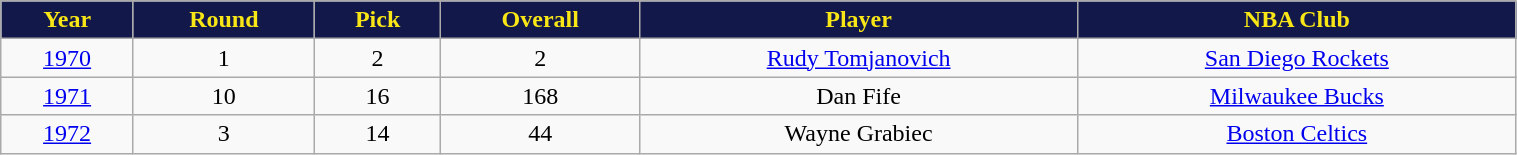<table class="wikitable" style="width:80%;">
<tr style="text-align:center; background:#121849; color:#f8e616;">
<td><strong>Year</strong></td>
<td><strong>Round</strong></td>
<td><strong>Pick</strong></td>
<td><strong>Overall</strong></td>
<td><strong>Player</strong></td>
<td><strong>NBA Club</strong></td>
</tr>
<tr style="text-align:center;" bgcolor="">
<td><a href='#'>1970</a></td>
<td>1</td>
<td>2</td>
<td>2</td>
<td><a href='#'>Rudy Tomjanovich</a></td>
<td><a href='#'>San Diego Rockets</a></td>
</tr>
<tr style="text-align:center;" bgcolor="">
<td><a href='#'>1971</a></td>
<td>10</td>
<td>16</td>
<td>168</td>
<td>Dan Fife</td>
<td><a href='#'>Milwaukee Bucks</a></td>
</tr>
<tr style="text-align:center;" bgcolor="">
<td><a href='#'>1972</a></td>
<td>3</td>
<td>14</td>
<td>44</td>
<td>Wayne Grabiec</td>
<td><a href='#'>Boston Celtics</a></td>
</tr>
</table>
